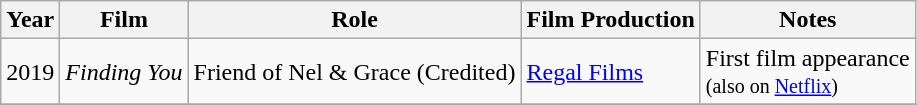<table class="wikitable">
<tr>
<th>Year</th>
<th>Film</th>
<th>Role</th>
<th>Film Production</th>
<th>Notes</th>
</tr>
<tr>
<td>2019</td>
<td><em>Finding You</em></td>
<td>Friend of Nel & Grace (Credited)</td>
<td><a href='#'>Regal Films</a></td>
<td>First film appearance <br><small>(also on <a href='#'>Netflix</a>)<br></small></td>
</tr>
<tr>
</tr>
</table>
